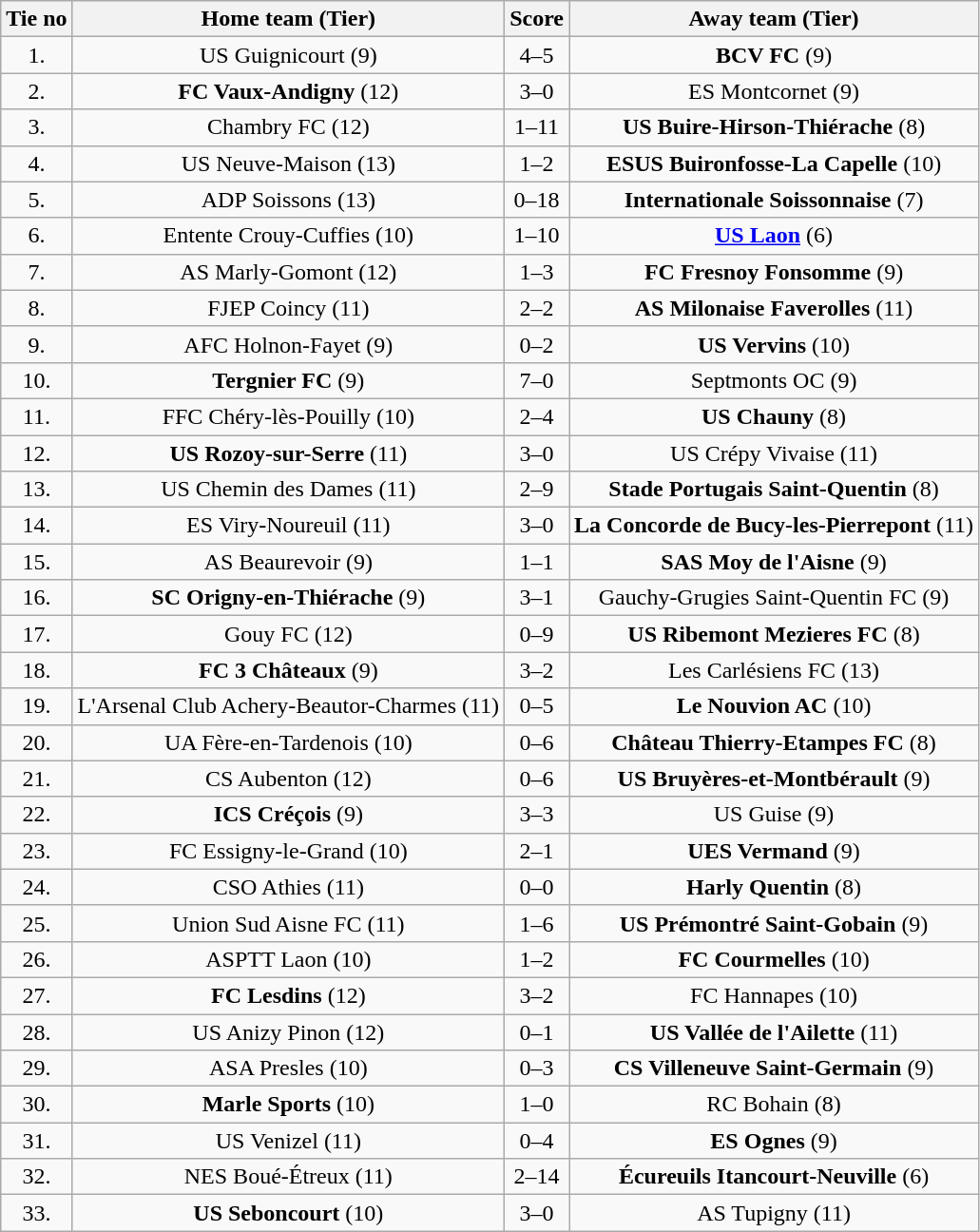<table class="wikitable" style="text-align: center">
<tr>
<th>Tie no</th>
<th>Home team (Tier)</th>
<th>Score</th>
<th>Away team (Tier)</th>
</tr>
<tr>
<td>1.</td>
<td>US Guignicourt (9)</td>
<td>4–5</td>
<td><strong>BCV FC</strong> (9)</td>
</tr>
<tr>
<td>2.</td>
<td><strong>FC Vaux-Andigny</strong> (12)</td>
<td>3–0</td>
<td>ES Montcornet (9)</td>
</tr>
<tr>
<td>3.</td>
<td>Chambry FC (12)</td>
<td>1–11</td>
<td><strong>US Buire-Hirson-Thiérache</strong> (8)</td>
</tr>
<tr>
<td>4.</td>
<td>US Neuve-Maison (13)</td>
<td>1–2</td>
<td><strong>ESUS Buironfosse-La Capelle</strong> (10)</td>
</tr>
<tr>
<td>5.</td>
<td>ADP Soissons (13)</td>
<td>0–18</td>
<td><strong>Internationale Soissonnaise</strong> (7)</td>
</tr>
<tr>
<td>6.</td>
<td>Entente Crouy-Cuffies (10)</td>
<td>1–10</td>
<td><strong><a href='#'>US Laon</a></strong> (6)</td>
</tr>
<tr>
<td>7.</td>
<td>AS Marly-Gomont (12)</td>
<td>1–3</td>
<td><strong>FC Fresnoy Fonsomme</strong> (9)</td>
</tr>
<tr>
<td>8.</td>
<td>FJEP Coincy (11)</td>
<td>2–2 </td>
<td><strong>AS Milonaise Faverolles</strong> (11)</td>
</tr>
<tr>
<td>9.</td>
<td>AFC Holnon-Fayet (9)</td>
<td>0–2</td>
<td><strong>US Vervins</strong> (10)</td>
</tr>
<tr>
<td>10.</td>
<td><strong>Tergnier FC</strong> (9)</td>
<td>7–0</td>
<td>Septmonts OC (9)</td>
</tr>
<tr>
<td>11.</td>
<td>FFC Chéry-lès-Pouilly (10)</td>
<td>2–4</td>
<td><strong>US Chauny</strong> (8)</td>
</tr>
<tr>
<td>12.</td>
<td><strong>US Rozoy-sur-Serre</strong> (11)</td>
<td>3–0</td>
<td>US Crépy Vivaise (11)</td>
</tr>
<tr>
<td>13.</td>
<td>US Chemin des Dames (11)</td>
<td>2–9</td>
<td><strong>Stade Portugais Saint-Quentin</strong> (8)</td>
</tr>
<tr>
<td>14.</td>
<td>ES Viry-Noureuil (11)</td>
<td>3–0</td>
<td><strong>La Concorde de Bucy-les-Pierrepont</strong> (11)</td>
</tr>
<tr>
<td>15.</td>
<td>AS Beaurevoir (9)</td>
<td>1–1 </td>
<td><strong>SAS Moy de l'Aisne</strong> (9)</td>
</tr>
<tr>
<td>16.</td>
<td><strong>SC Origny-en-Thiérache</strong> (9)</td>
<td>3–1</td>
<td>Gauchy-Grugies Saint-Quentin FC (9)</td>
</tr>
<tr>
<td>17.</td>
<td>Gouy FC (12)</td>
<td>0–9</td>
<td><strong>US Ribemont Mezieres FC</strong> (8)</td>
</tr>
<tr>
<td>18.</td>
<td><strong>FC 3 Châteaux</strong> (9)</td>
<td>3–2</td>
<td>Les Carlésiens FC (13)</td>
</tr>
<tr>
<td>19.</td>
<td>L'Arsenal Club Achery-Beautor-Charmes (11)</td>
<td>0–5</td>
<td><strong>Le Nouvion AC</strong> (10)</td>
</tr>
<tr>
<td>20.</td>
<td>UA Fère-en-Tardenois (10)</td>
<td>0–6</td>
<td><strong>Château Thierry-Etampes FC</strong> (8)</td>
</tr>
<tr>
<td>21.</td>
<td>CS Aubenton (12)</td>
<td>0–6</td>
<td><strong>US Bruyères-et-Montbérault</strong> (9)</td>
</tr>
<tr>
<td>22.</td>
<td><strong>ICS Créçois</strong> (9)</td>
<td>3–3 </td>
<td>US Guise (9)</td>
</tr>
<tr>
<td>23.</td>
<td>FC Essigny-le-Grand (10)</td>
<td>2–1</td>
<td><strong>UES Vermand</strong> (9)</td>
</tr>
<tr>
<td>24.</td>
<td>CSO Athies (11)</td>
<td>0–0 </td>
<td><strong>Harly Quentin</strong> (8)</td>
</tr>
<tr>
<td>25.</td>
<td>Union Sud Aisne FC (11)</td>
<td>1–6</td>
<td><strong>US Prémontré Saint-Gobain</strong> (9)</td>
</tr>
<tr>
<td>26.</td>
<td>ASPTT Laon (10)</td>
<td>1–2</td>
<td><strong>FC Courmelles</strong> (10)</td>
</tr>
<tr>
<td>27.</td>
<td><strong>FC Lesdins</strong> (12)</td>
<td>3–2</td>
<td>FC Hannapes (10)</td>
</tr>
<tr>
<td>28.</td>
<td>US Anizy Pinon (12)</td>
<td>0–1</td>
<td><strong>US Vallée de l'Ailette</strong> (11)</td>
</tr>
<tr>
<td>29.</td>
<td>ASA Presles (10)</td>
<td>0–3</td>
<td><strong>CS Villeneuve Saint-Germain</strong> (9)</td>
</tr>
<tr>
<td>30.</td>
<td><strong>Marle Sports</strong> (10)</td>
<td>1–0</td>
<td>RC Bohain (8)</td>
</tr>
<tr>
<td>31.</td>
<td>US Venizel (11)</td>
<td>0–4</td>
<td><strong>ES Ognes</strong> (9)</td>
</tr>
<tr>
<td>32.</td>
<td>NES Boué-Étreux (11)</td>
<td>2–14</td>
<td><strong>Écureuils Itancourt-Neuville</strong> (6)</td>
</tr>
<tr>
<td>33.</td>
<td><strong>US Seboncourt</strong> (10)</td>
<td>3–0</td>
<td>AS Tupigny (11)</td>
</tr>
</table>
